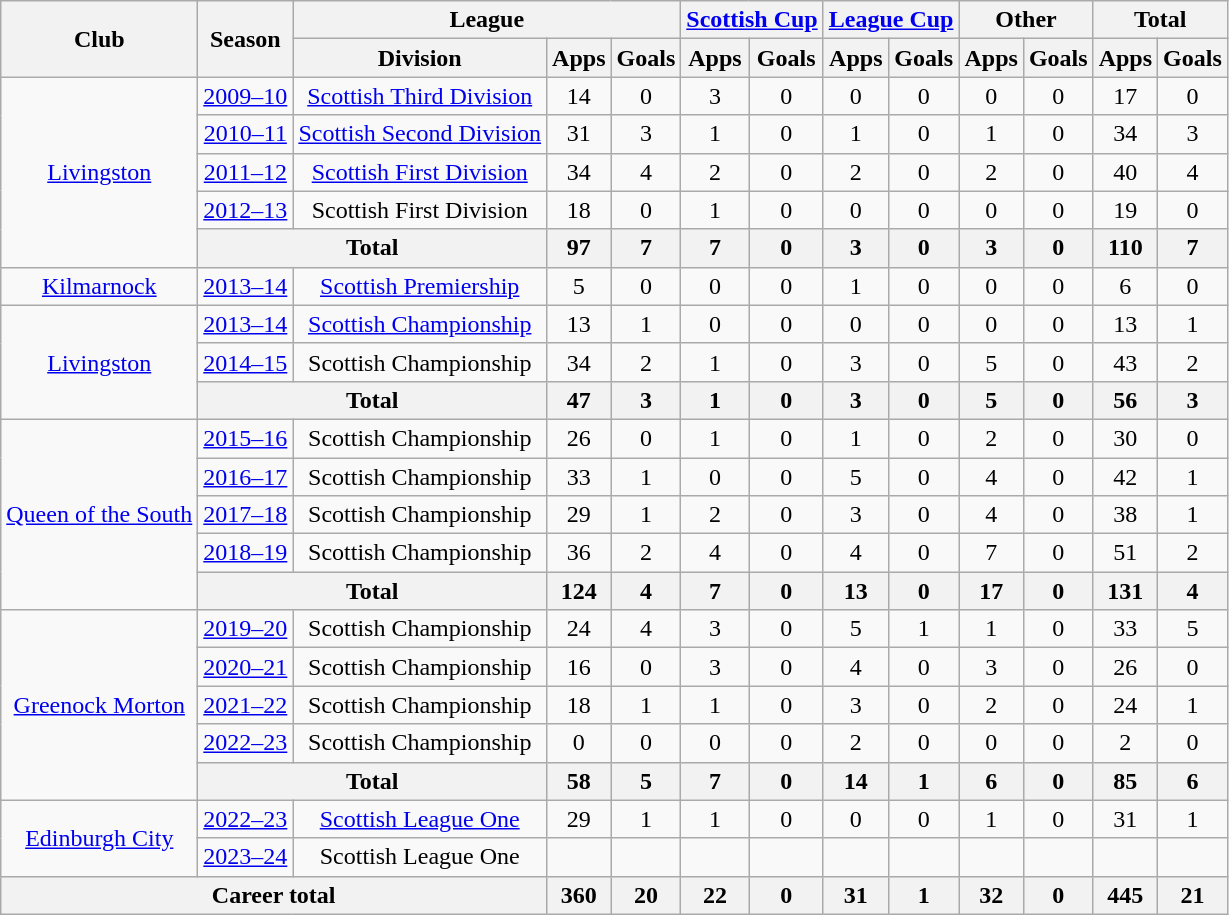<table class="wikitable" style="text-align: center">
<tr>
<th rowspan="2">Club</th>
<th rowspan="2">Season</th>
<th colspan="3">League</th>
<th colspan="2"><a href='#'>Scottish Cup</a></th>
<th colspan="2"><a href='#'>League Cup</a></th>
<th colspan="2">Other</th>
<th colspan="2">Total</th>
</tr>
<tr>
<th>Division</th>
<th>Apps</th>
<th>Goals</th>
<th>Apps</th>
<th>Goals</th>
<th>Apps</th>
<th>Goals</th>
<th>Apps</th>
<th>Goals</th>
<th>Apps</th>
<th>Goals</th>
</tr>
<tr>
<td rowspan=5><a href='#'>Livingston</a></td>
<td><a href='#'>2009–10</a></td>
<td><a href='#'>Scottish Third Division</a></td>
<td>14</td>
<td>0</td>
<td>3</td>
<td>0</td>
<td>0</td>
<td>0</td>
<td>0</td>
<td>0</td>
<td>17</td>
<td>0</td>
</tr>
<tr>
<td><a href='#'>2010–11</a></td>
<td><a href='#'>Scottish Second Division</a></td>
<td>31</td>
<td>3</td>
<td>1</td>
<td>0</td>
<td>1</td>
<td>0</td>
<td>1</td>
<td>0</td>
<td>34</td>
<td>3</td>
</tr>
<tr>
<td><a href='#'>2011–12</a></td>
<td><a href='#'>Scottish First Division</a></td>
<td>34</td>
<td>4</td>
<td>2</td>
<td>0</td>
<td>2</td>
<td>0</td>
<td>2</td>
<td>0</td>
<td>40</td>
<td>4</td>
</tr>
<tr>
<td><a href='#'>2012–13</a></td>
<td>Scottish First Division</td>
<td>18</td>
<td>0</td>
<td>1</td>
<td>0</td>
<td>0</td>
<td>0</td>
<td>0</td>
<td>0</td>
<td>19</td>
<td>0</td>
</tr>
<tr>
<th colspan=2>Total</th>
<th>97</th>
<th>7</th>
<th>7</th>
<th>0</th>
<th>3</th>
<th>0</th>
<th>3</th>
<th>0</th>
<th>110</th>
<th>7</th>
</tr>
<tr>
<td><a href='#'>Kilmarnock</a></td>
<td><a href='#'>2013–14</a></td>
<td><a href='#'>Scottish Premiership</a></td>
<td>5</td>
<td>0</td>
<td>0</td>
<td>0</td>
<td>1</td>
<td>0</td>
<td>0</td>
<td>0</td>
<td>6</td>
<td>0</td>
</tr>
<tr>
<td rowspan=3><a href='#'>Livingston</a></td>
<td><a href='#'>2013–14</a></td>
<td><a href='#'>Scottish Championship</a></td>
<td>13</td>
<td>1</td>
<td>0</td>
<td>0</td>
<td>0</td>
<td>0</td>
<td>0</td>
<td>0</td>
<td>13</td>
<td>1</td>
</tr>
<tr>
<td><a href='#'>2014–15</a></td>
<td>Scottish Championship</td>
<td>34</td>
<td>2</td>
<td>1</td>
<td>0</td>
<td>3</td>
<td>0</td>
<td>5</td>
<td>0</td>
<td>43</td>
<td>2</td>
</tr>
<tr>
<th colspan=2>Total</th>
<th>47</th>
<th>3</th>
<th>1</th>
<th>0</th>
<th>3</th>
<th>0</th>
<th>5</th>
<th>0</th>
<th>56</th>
<th>3</th>
</tr>
<tr>
<td rowspan=5><a href='#'>Queen of the South</a></td>
<td><a href='#'>2015–16</a></td>
<td>Scottish Championship</td>
<td>26</td>
<td>0</td>
<td>1</td>
<td>0</td>
<td>1</td>
<td>0</td>
<td>2</td>
<td>0</td>
<td>30</td>
<td>0</td>
</tr>
<tr>
<td><a href='#'>2016–17</a></td>
<td>Scottish Championship</td>
<td>33</td>
<td>1</td>
<td>0</td>
<td>0</td>
<td>5</td>
<td>0</td>
<td>4</td>
<td>0</td>
<td>42</td>
<td>1</td>
</tr>
<tr>
<td><a href='#'>2017–18</a></td>
<td>Scottish Championship</td>
<td>29</td>
<td>1</td>
<td>2</td>
<td>0</td>
<td>3</td>
<td>0</td>
<td>4</td>
<td>0</td>
<td>38</td>
<td>1</td>
</tr>
<tr>
<td><a href='#'>2018–19</a></td>
<td>Scottish Championship</td>
<td>36</td>
<td>2</td>
<td>4</td>
<td>0</td>
<td>4</td>
<td>0</td>
<td>7</td>
<td>0</td>
<td>51</td>
<td>2</td>
</tr>
<tr>
<th colspan=2>Total</th>
<th>124</th>
<th>4</th>
<th>7</th>
<th>0</th>
<th>13</th>
<th>0</th>
<th>17</th>
<th>0</th>
<th>131</th>
<th>4</th>
</tr>
<tr>
<td rowspan="5"><a href='#'>Greenock Morton</a></td>
<td><a href='#'>2019–20</a></td>
<td>Scottish Championship</td>
<td>24</td>
<td>4</td>
<td>3</td>
<td>0</td>
<td>5</td>
<td>1</td>
<td>1</td>
<td>0</td>
<td>33</td>
<td>5</td>
</tr>
<tr>
<td><a href='#'>2020–21</a></td>
<td>Scottish Championship</td>
<td>16</td>
<td>0</td>
<td>3</td>
<td>0</td>
<td>4</td>
<td>0</td>
<td>3</td>
<td>0</td>
<td>26</td>
<td>0</td>
</tr>
<tr>
<td><a href='#'>2021–22</a></td>
<td>Scottish Championship</td>
<td>18</td>
<td>1</td>
<td>1</td>
<td>0</td>
<td>3</td>
<td>0</td>
<td>2</td>
<td>0</td>
<td>24</td>
<td>1</td>
</tr>
<tr>
<td><a href='#'>2022–23</a></td>
<td>Scottish Championship</td>
<td>0</td>
<td>0</td>
<td>0</td>
<td>0</td>
<td>2</td>
<td>0</td>
<td>0</td>
<td>0</td>
<td>2</td>
<td>0</td>
</tr>
<tr>
<th colspan="2">Total</th>
<th>58</th>
<th>5</th>
<th>7</th>
<th>0</th>
<th>14</th>
<th>1</th>
<th>6</th>
<th>0</th>
<th>85</th>
<th>6</th>
</tr>
<tr>
<td rowspan="2"><a href='#'>Edinburgh City</a></td>
<td><a href='#'>2022–23</a></td>
<td><a href='#'>Scottish League One</a></td>
<td>29</td>
<td>1</td>
<td>1</td>
<td>0</td>
<td>0</td>
<td>0</td>
<td>1</td>
<td>0</td>
<td>31</td>
<td>1</td>
</tr>
<tr>
<td><a href='#'>2023–24</a></td>
<td>Scottish League One</td>
<td></td>
<td></td>
<td></td>
<td></td>
<td></td>
<td></td>
<td></td>
<td></td>
<td></td>
<td></td>
</tr>
<tr>
<th colspan="3">Career total</th>
<th>360</th>
<th>20</th>
<th>22</th>
<th>0</th>
<th>31</th>
<th>1</th>
<th>32</th>
<th>0</th>
<th>445</th>
<th>21</th>
</tr>
</table>
